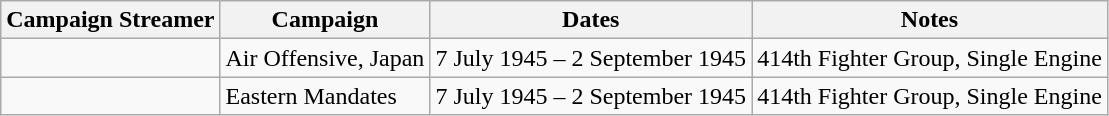<table class="wikitable">
<tr>
<th>Campaign Streamer</th>
<th>Campaign</th>
<th>Dates</th>
<th>Notes</th>
</tr>
<tr>
<td></td>
<td>Air Offensive, Japan</td>
<td>7 July 1945 – 2 September 1945</td>
<td>414th Fighter Group, Single Engine</td>
</tr>
<tr>
<td></td>
<td>Eastern Mandates</td>
<td>7 July 1945 – 2 September 1945</td>
<td>414th Fighter Group, Single Engine</td>
</tr>
</table>
